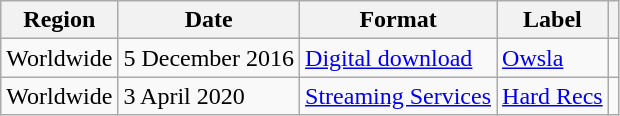<table class="wikitable plainrowheaders">
<tr>
<th>Region</th>
<th>Date</th>
<th>Format</th>
<th>Label</th>
<th></th>
</tr>
<tr>
<td>Worldwide</td>
<td>5 December 2016</td>
<td><a href='#'>Digital download</a></td>
<td><a href='#'>Owsla</a></td>
<td></td>
</tr>
<tr>
<td>Worldwide</td>
<td>3 April 2020</td>
<td><a href='#'>Streaming Services</a></td>
<td><a href='#'>Hard Recs</a></td>
<td></td>
</tr>
</table>
